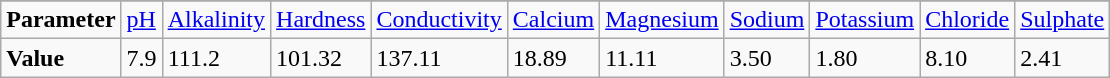<table class="wikitable">
<tr>
</tr>
<tr>
<td><strong>Parameter</strong></td>
<td><a href='#'>pH</a></td>
<td><a href='#'>Alkalinity</a></td>
<td><a href='#'>Hardness</a></td>
<td><a href='#'>Conductivity</a></td>
<td><a href='#'>Calcium</a></td>
<td><a href='#'>Magnesium</a></td>
<td><a href='#'>Sodium</a></td>
<td><a href='#'>Potassium</a></td>
<td><a href='#'>Chloride</a></td>
<td><a href='#'>Sulphate</a></td>
</tr>
<tr>
<td><strong>Value</strong></td>
<td>7.9</td>
<td>111.2</td>
<td>101.32</td>
<td>137.11</td>
<td>18.89</td>
<td>11.11</td>
<td>3.50</td>
<td>1.80</td>
<td>8.10</td>
<td>2.41</td>
</tr>
</table>
